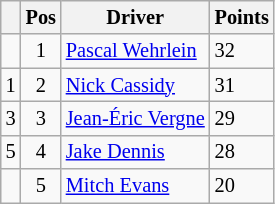<table class="wikitable" style="font-size: 85%;">
<tr>
<th></th>
<th>Pos</th>
<th>Driver</th>
<th>Points</th>
</tr>
<tr>
<td align="left"></td>
<td align="center">1</td>
<td> <a href='#'>Pascal Wehrlein</a></td>
<td align="left">32</td>
</tr>
<tr>
<td align="left"> 1</td>
<td align="center">2</td>
<td> <a href='#'>Nick Cassidy</a></td>
<td align="left">31</td>
</tr>
<tr>
<td align="left"> 3</td>
<td align="center">3</td>
<td> <a href='#'>Jean-Éric Vergne</a></td>
<td align="left">29</td>
</tr>
<tr>
<td align:"left"> 5</td>
<td align="center">4</td>
<td> <a href='#'>Jake Dennis</a></td>
<td align="left">28</td>
</tr>
<tr>
<td align="left"></td>
<td align="center">5</td>
<td> <a href='#'>Mitch Evans</a></td>
<td align="left">20</td>
</tr>
</table>
